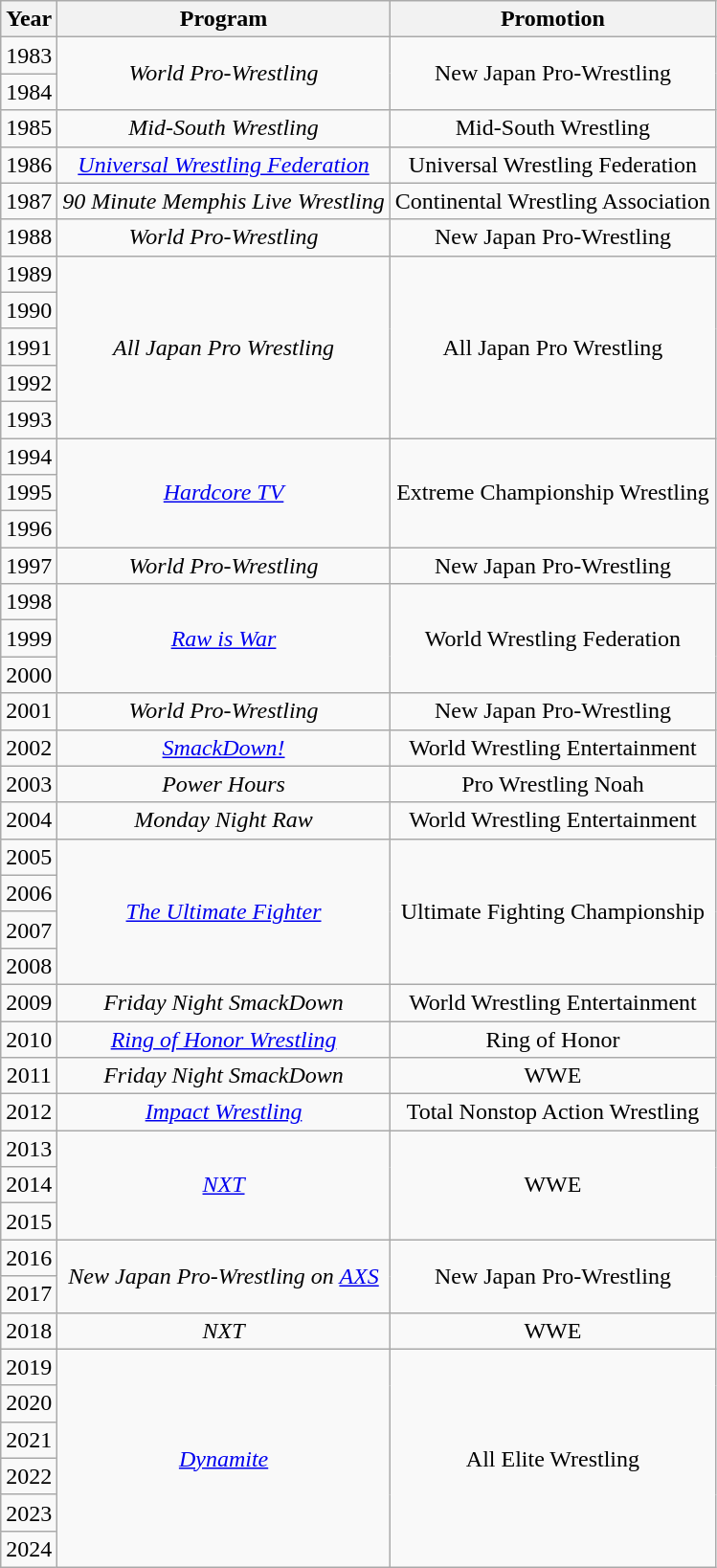<table class="wikitable sortable" style="text-align: center">
<tr>
<th>Year</th>
<th>Program</th>
<th>Promotion</th>
</tr>
<tr>
<td>1983</td>
<td rowspan=2><em>World Pro-Wrestling</em></td>
<td rowspan=2>New Japan Pro-Wrestling</td>
</tr>
<tr>
<td>1984</td>
</tr>
<tr>
<td>1985</td>
<td><em>Mid-South Wrestling</em></td>
<td>Mid-South Wrestling</td>
</tr>
<tr>
<td>1986</td>
<td><em><a href='#'>Universal Wrestling Federation</a></em></td>
<td>Universal Wrestling Federation</td>
</tr>
<tr>
<td>1987</td>
<td><em>90 Minute Memphis Live Wrestling</em></td>
<td>Continental Wrestling Association</td>
</tr>
<tr>
<td>1988</td>
<td><em>World Pro-Wrestling</em></td>
<td>New Japan Pro-Wrestling</td>
</tr>
<tr>
<td>1989</td>
<td rowspan=5><em>All Japan Pro Wrestling</em></td>
<td rowspan=5>All Japan Pro Wrestling</td>
</tr>
<tr>
<td>1990</td>
</tr>
<tr>
<td>1991</td>
</tr>
<tr>
<td>1992</td>
</tr>
<tr>
<td>1993</td>
</tr>
<tr>
<td>1994</td>
<td rowspan=3><em><a href='#'>Hardcore TV</a></em></td>
<td rowspan=3>Extreme Championship Wrestling</td>
</tr>
<tr>
<td>1995</td>
</tr>
<tr>
<td>1996</td>
</tr>
<tr>
<td>1997</td>
<td><em>World Pro-Wrestling</em></td>
<td>New Japan Pro-Wrestling</td>
</tr>
<tr>
<td>1998</td>
<td rowspan=3><em><a href='#'>Raw is War</a></em></td>
<td rowspan=3>World Wrestling Federation</td>
</tr>
<tr>
<td>1999</td>
</tr>
<tr>
<td>2000</td>
</tr>
<tr>
<td>2001</td>
<td><em>World Pro-Wrestling</em></td>
<td>New Japan Pro-Wrestling</td>
</tr>
<tr>
<td>2002</td>
<td><em><a href='#'>SmackDown!</a></em></td>
<td>World Wrestling Entertainment</td>
</tr>
<tr>
<td>2003</td>
<td><em>Power Hours</em></td>
<td>Pro Wrestling Noah</td>
</tr>
<tr>
<td>2004</td>
<td><em>Monday Night Raw</em></td>
<td>World Wrestling Entertainment</td>
</tr>
<tr>
<td>2005</td>
<td rowspan=4><em><a href='#'>The Ultimate Fighter</a></em></td>
<td rowspan=4>Ultimate Fighting Championship</td>
</tr>
<tr>
<td>2006</td>
</tr>
<tr>
<td>2007</td>
</tr>
<tr>
<td>2008</td>
</tr>
<tr>
<td>2009</td>
<td><em>Friday Night SmackDown</em></td>
<td>World Wrestling Entertainment</td>
</tr>
<tr>
<td>2010</td>
<td><em><a href='#'>Ring of Honor Wrestling</a></em></td>
<td>Ring of Honor</td>
</tr>
<tr>
<td>2011</td>
<td><em>Friday Night SmackDown</em></td>
<td>WWE</td>
</tr>
<tr>
<td>2012</td>
<td><em><a href='#'>Impact Wrestling</a></em></td>
<td>Total Nonstop Action Wrestling</td>
</tr>
<tr>
<td>2013</td>
<td rowspan=3><em><a href='#'>NXT</a></em></td>
<td rowspan=3>WWE</td>
</tr>
<tr>
<td>2014</td>
</tr>
<tr>
<td>2015</td>
</tr>
<tr>
<td>2016</td>
<td rowspan=2><em>New Japan Pro-Wrestling on <a href='#'>AXS</a></em></td>
<td rowspan=2>New Japan Pro-Wrestling</td>
</tr>
<tr>
<td>2017</td>
</tr>
<tr>
<td>2018</td>
<td><em>NXT</em></td>
<td>WWE</td>
</tr>
<tr>
<td>2019</td>
<td rowspan="6"><em><a href='#'>Dynamite</a></em></td>
<td rowspan="6">All Elite Wrestling</td>
</tr>
<tr>
<td>2020</td>
</tr>
<tr>
<td>2021</td>
</tr>
<tr>
<td>2022</td>
</tr>
<tr>
<td>2023</td>
</tr>
<tr>
<td>2024</td>
</tr>
</table>
